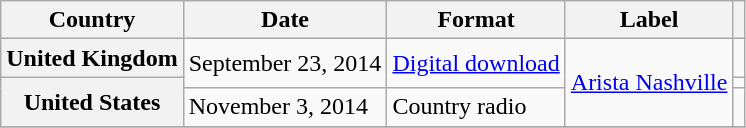<table class="wikitable sortable plainrowheaders">
<tr>
<th scope="col">Country</th>
<th scope="col">Date</th>
<th scope="col">Format</th>
<th scope="col">Label</th>
<th scope="col"></th>
</tr>
<tr>
<th scope="row">United Kingdom</th>
<td rowspan="2">September 23, 2014</td>
<td rowspan="2"><a href='#'>Digital download</a></td>
<td rowspan="3"><a href='#'>Arista Nashville</a></td>
<td></td>
</tr>
<tr>
<th scope="row" rowspan="2">United States</th>
<td></td>
</tr>
<tr>
<td>November 3, 2014</td>
<td>Country radio</td>
<td></td>
</tr>
<tr>
</tr>
</table>
